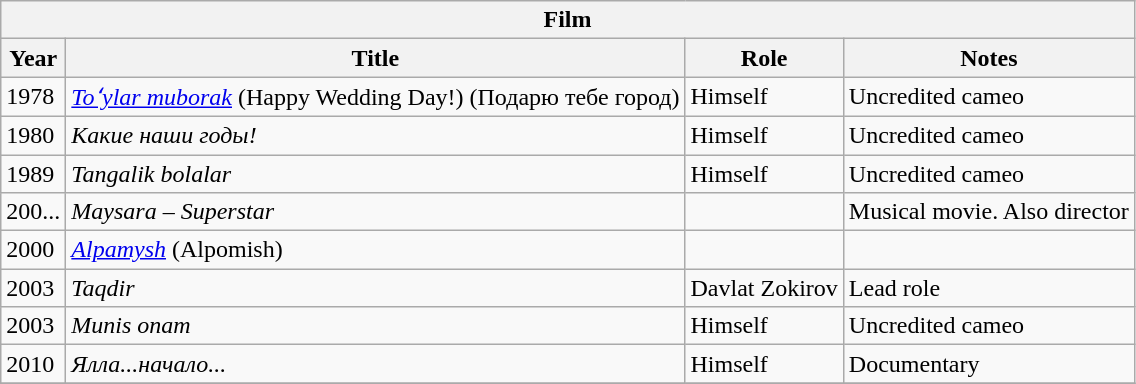<table class="wikitable">
<tr>
<th colspan="5">Film</th>
</tr>
<tr>
<th>Year</th>
<th>Title</th>
<th>Role</th>
<th>Notes</th>
</tr>
<tr>
<td>1978</td>
<td><em><a href='#'>Toʻylar muborak</a></em> (Happy Wedding Day!) (Подарю тебе город)</td>
<td>Himself</td>
<td>Uncredited cameo</td>
</tr>
<tr>
<td>1980</td>
<td><em> Какие наши годы!</em></td>
<td>Himself</td>
<td>Uncredited cameo</td>
</tr>
<tr>
<td>1989</td>
<td><em>Tangalik bolalar</em></td>
<td>Himself</td>
<td>Uncredited cameo</td>
</tr>
<tr>
<td>200...</td>
<td><em>Maysara – Superstar</em></td>
<td></td>
<td>Musical movie. Also director</td>
</tr>
<tr>
<td>2000</td>
<td><em><a href='#'>Alpamysh</a></em> (Alpomish)</td>
<td></td>
<td></td>
</tr>
<tr>
<td>2003</td>
<td><em>Taqdir</em></td>
<td>Davlat Zokirov</td>
<td>Lead role</td>
</tr>
<tr>
<td>2003</td>
<td><em>Munis onam</em></td>
<td>Himself</td>
<td>Uncredited cameo</td>
</tr>
<tr>
<td>2010</td>
<td><em>Ялла...начало...</em></td>
<td>Himself</td>
<td>Documentary</td>
</tr>
<tr>
</tr>
</table>
